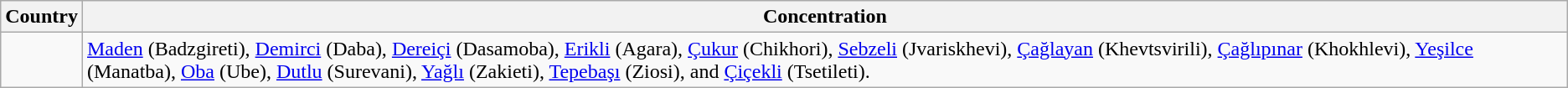<table class="wikitable">
<tr>
<th>Country</th>
<th><strong>Concentration</strong></th>
</tr>
<tr>
<td></td>
<td><a href='#'>Maden</a> (Badzgireti), <a href='#'>Demirci</a> (Daba), <a href='#'>Dereiçi</a> (Dasamoba), <a href='#'>Erikli</a> (Agara), <a href='#'>Çukur</a> (Chikhori), <a href='#'>Sebzeli</a> (Jvariskhevi), <a href='#'>Çağlayan</a> (Khevtsvirili), <a href='#'>Çağlıpınar</a> (Khokhlevi), <a href='#'>Yeşilce</a> (Manatba), <a href='#'>Oba</a> (Ube), <a href='#'>Dutlu</a> (Surevani), <a href='#'>Yağlı</a> (Zakieti), <a href='#'>Tepebaşı</a> (Ziosi), and <a href='#'>Çiçekli</a> (Tsetileti).</td>
</tr>
</table>
